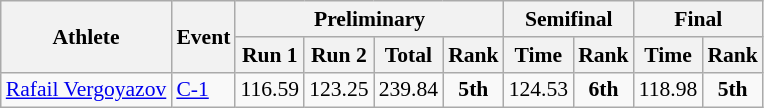<table class=wikitable style="font-size:90%">
<tr>
<th rowspan=2>Athlete</th>
<th rowspan=2>Event</th>
<th colspan=4>Preliminary</th>
<th colspan=2>Semifinal</th>
<th colspan=2>Final</th>
</tr>
<tr>
<th>Run 1</th>
<th>Run 2</th>
<th>Total</th>
<th>Rank</th>
<th>Time</th>
<th>Rank</th>
<th>Time</th>
<th>Rank</th>
</tr>
<tr>
<td><a href='#'>Rafail Vergoyazov</a></td>
<td><a href='#'>C-1</a></td>
<td align=center>116.59</td>
<td align=center>123.25</td>
<td align=center>239.84</td>
<td align=center><strong>5th</strong></td>
<td align=center>124.53</td>
<td align=center><strong>6th</strong></td>
<td align=center>118.98</td>
<td align=center><strong>5th</strong></td>
</tr>
</table>
